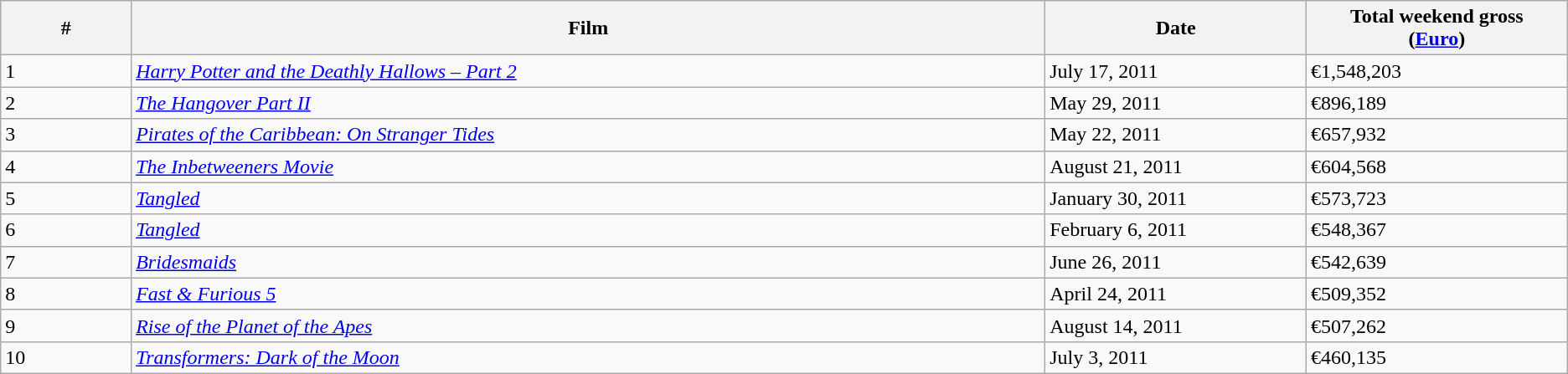<table class="wikitable sortable">
<tr>
<th width="5%">#</th>
<th width="35%">Film</th>
<th width="10%">Date</th>
<th width="10%">Total weekend gross<br>(<a href='#'>Euro</a>)</th>
</tr>
<tr>
<td>1</td>
<td><em><a href='#'>Harry Potter and the Deathly Hallows – Part 2</a></em></td>
<td>July 17, 2011</td>
<td>€1,548,203</td>
</tr>
<tr>
<td>2</td>
<td><em><a href='#'>The Hangover Part II</a></em></td>
<td>May 29, 2011</td>
<td>€896,189</td>
</tr>
<tr>
<td>3</td>
<td><em><a href='#'>Pirates of the Caribbean: On Stranger Tides</a></em></td>
<td>May 22, 2011</td>
<td>€657,932</td>
</tr>
<tr>
<td>4</td>
<td><em><a href='#'>The Inbetweeners Movie</a></em></td>
<td>August 21, 2011</td>
<td>€604,568</td>
</tr>
<tr>
<td>5</td>
<td><em><a href='#'>Tangled</a></em></td>
<td>January 30, 2011</td>
<td>€573,723</td>
</tr>
<tr>
<td>6</td>
<td><em><a href='#'>Tangled</a></em></td>
<td>February 6, 2011</td>
<td>€548,367</td>
</tr>
<tr>
<td>7</td>
<td><a href='#'><em>Bridesmaids</em></a></td>
<td>June 26, 2011</td>
<td>€542,639</td>
</tr>
<tr>
<td>8</td>
<td><a href='#'><em>Fast & Furious 5</em></a></td>
<td>April 24, 2011</td>
<td>€509,352</td>
</tr>
<tr>
<td>9</td>
<td><em><a href='#'>Rise of the Planet of the Apes</a></em></td>
<td>August 14, 2011</td>
<td>€507,262</td>
</tr>
<tr>
<td>10</td>
<td><em><a href='#'>Transformers: Dark of the Moon</a></em></td>
<td>July 3, 2011</td>
<td>€460,135</td>
</tr>
</table>
